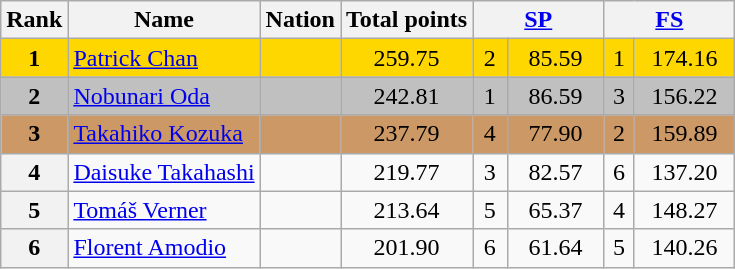<table class="wikitable sortable">
<tr>
<th>Rank</th>
<th>Name</th>
<th>Nation</th>
<th>Total points</th>
<th colspan="2" width="80px"><a href='#'>SP</a></th>
<th colspan="2" width="80px"><a href='#'>FS</a></th>
</tr>
<tr bgcolor="gold">
<td align="center"><strong>1</strong></td>
<td><a href='#'>Patrick Chan</a></td>
<td></td>
<td align="center">259.75</td>
<td align="center">2</td>
<td align="center">85.59</td>
<td align="center">1</td>
<td align="center">174.16</td>
</tr>
<tr bgcolor="silver">
<td align="center"><strong>2</strong></td>
<td><a href='#'>Nobunari Oda</a></td>
<td></td>
<td align="center">242.81</td>
<td align="center">1</td>
<td align="center">86.59</td>
<td align="center">3</td>
<td align="center">156.22</td>
</tr>
<tr bgcolor="cc9966">
<td align="center"><strong>3</strong></td>
<td><a href='#'>Takahiko Kozuka</a></td>
<td></td>
<td align="center">237.79</td>
<td align="center">4</td>
<td align="center">77.90</td>
<td align="center">2</td>
<td align="center">159.89</td>
</tr>
<tr>
<th>4</th>
<td><a href='#'>Daisuke Takahashi</a></td>
<td></td>
<td align="center">219.77</td>
<td align="center">3</td>
<td align="center">82.57</td>
<td align="center">6</td>
<td align="center">137.20</td>
</tr>
<tr>
<th>5</th>
<td><a href='#'>Tomáš Verner</a></td>
<td></td>
<td align="center">213.64</td>
<td align="center">5</td>
<td align="center">65.37</td>
<td align="center">4</td>
<td align="center">148.27</td>
</tr>
<tr>
<th>6</th>
<td><a href='#'>Florent Amodio</a></td>
<td></td>
<td align="center">201.90</td>
<td align="center">6</td>
<td align="center">61.64</td>
<td align="center">5</td>
<td align="center">140.26</td>
</tr>
</table>
